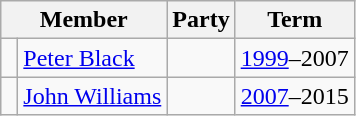<table class="wikitable">
<tr>
<th colspan="2">Member</th>
<th>Party</th>
<th>Term</th>
</tr>
<tr>
<td> </td>
<td><a href='#'>Peter Black</a></td>
<td></td>
<td><a href='#'>1999</a>–2007</td>
</tr>
<tr>
<td> </td>
<td><a href='#'>John Williams</a></td>
<td></td>
<td><a href='#'>2007</a>–2015</td>
</tr>
</table>
